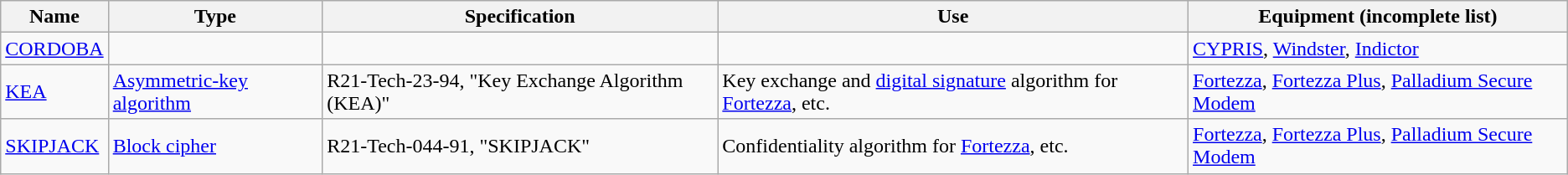<table class="wikitable">
<tr>
<th>Name</th>
<th>Type</th>
<th>Specification</th>
<th>Use</th>
<th>Equipment (incomplete list)</th>
</tr>
<tr>
<td><a href='#'>CORDOBA</a></td>
<td></td>
<td></td>
<td></td>
<td><a href='#'>CYPRIS</a>, <a href='#'>Windster</a>, <a href='#'>Indictor</a></td>
</tr>
<tr>
<td><a href='#'>KEA</a></td>
<td><a href='#'>Asymmetric-key algorithm</a></td>
<td>R21-Tech-23-94, "Key Exchange Algorithm (KEA)"</td>
<td>Key exchange and <a href='#'>digital signature</a> algorithm for <a href='#'>Fortezza</a>, etc.</td>
<td><a href='#'>Fortezza</a>, <a href='#'>Fortezza Plus</a>, <a href='#'>Palladium Secure Modem</a></td>
</tr>
<tr>
<td><a href='#'>SKIPJACK</a></td>
<td><a href='#'>Block cipher</a></td>
<td>R21-Tech-044-91, "SKIPJACK"</td>
<td>Confidentiality algorithm for <a href='#'>Fortezza</a>, etc.</td>
<td><a href='#'>Fortezza</a>, <a href='#'>Fortezza Plus</a>, <a href='#'>Palladium Secure Modem</a></td>
</tr>
</table>
